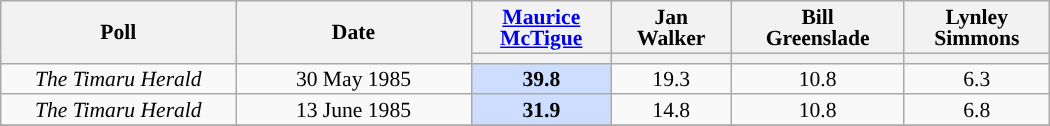<table class="wikitable" style="width:700px;font-size:90%;line-height:14px;text-align:center;">
<tr style="height:32px">
<th style="width:150px;" rowspan="2">Poll</th>
<th style="width:150px;" rowspan="2">Date</th>
<th><a href='#'>Maurice<br>McTigue</a></th>
<th>Jan<br>Walker</th>
<th>Bill<br>Greenslade</th>
<th>Lynley<br>Simmons</th>
</tr>
<tr>
<th class="unsortable" style="color:inherit;background:"></th>
<th class="unsortable" style="color:inherit;background:"></th>
<th class="unsortable" style="color:inherit;background:"></th>
<th class="unsortable" style="color:inherit;background:"></th>
</tr>
<tr>
<td><em>The Timaru Herald</em></td>
<td>30 May 1985</td>
<td style="background:#CCDDFF"><strong>39.8</strong></td>
<td>19.3</td>
<td>10.8</td>
<td>6.3</td>
</tr>
<tr>
<td><em>The Timaru Herald</em></td>
<td>13 June 1985</td>
<td style="background:#CCDDFF"><strong>31.9</strong></td>
<td>14.8</td>
<td>10.8</td>
<td>6.8</td>
</tr>
<tr>
</tr>
</table>
